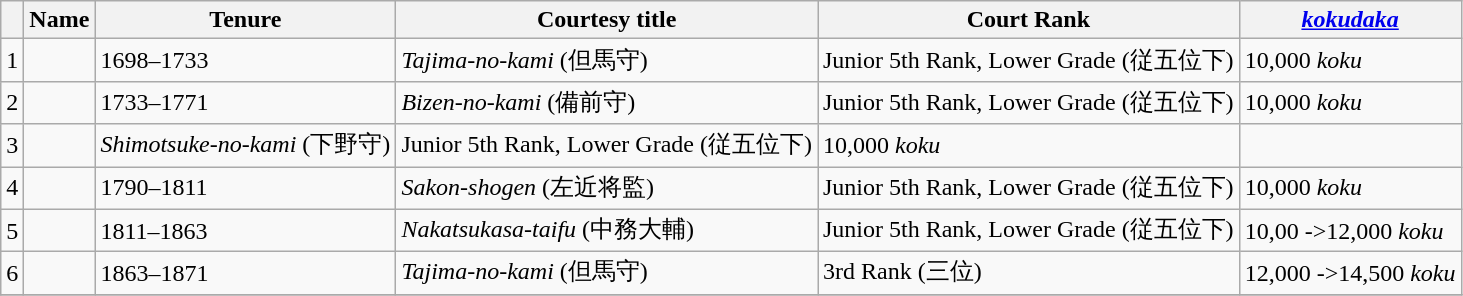<table class=wikitable>
<tr>
<th></th>
<th>Name</th>
<th>Tenure</th>
<th>Courtesy title</th>
<th>Court Rank</th>
<th><em><a href='#'>kokudaka</a></em></th>
</tr>
<tr>
<td>1</td>
<td></td>
<td>1698–1733</td>
<td><em>Tajima-no-kami</em> (但馬守)</td>
<td>Junior 5th Rank, Lower Grade (従五位下)</td>
<td>10,000 <em>koku</em></td>
</tr>
<tr>
<td>2</td>
<td></td>
<td>1733–1771</td>
<td><em>Bizen-no-kami</em> (備前守)</td>
<td>Junior 5th Rank, Lower Grade (従五位下)</td>
<td>10,000 <em>koku</em></td>
</tr>
<tr>
<td>3</td>
<td></td>
<td 1771 –1790><em>Shimotsuke-no-kami</em> (下野守)</td>
<td>Junior 5th Rank, Lower Grade (従五位下)</td>
<td>10,000 <em>koku</em></td>
</tr>
<tr>
<td>4</td>
<td></td>
<td>1790–1811</td>
<td><em>Sakon-shogen</em> (左近将監)</td>
<td>Junior 5th Rank, Lower Grade (従五位下)</td>
<td>10,000 <em>koku</em></td>
</tr>
<tr>
<td>5</td>
<td></td>
<td>1811–1863</td>
<td><em>Nakatsukasa-taifu</em> (中務大輔)</td>
<td>Junior 5th Rank, Lower Grade (従五位下)</td>
<td>10,00 ->12,000 <em>koku</em></td>
</tr>
<tr>
<td>6</td>
<td></td>
<td>1863–1871</td>
<td><em>Tajima-no-kami</em> (但馬守)</td>
<td>3rd Rank (三位)</td>
<td>12,000 ->14,500 <em>koku</em></td>
</tr>
<tr>
</tr>
</table>
